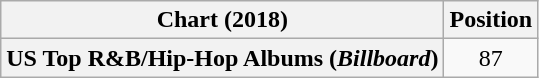<table class="wikitable plainrowheaders" style="text-align:center">
<tr>
<th scope="col">Chart (2018)</th>
<th scope="col">Position</th>
</tr>
<tr>
<th scope="row">US Top R&B/Hip-Hop Albums (<em>Billboard</em>)</th>
<td>87</td>
</tr>
</table>
